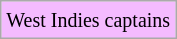<table class="wikitable">
<tr>
<td bgcolor="#F4BBFF"><small>West Indies captains</small></td>
</tr>
</table>
